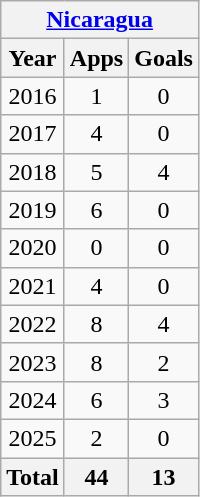<table class=wikitable style=text-align:center>
<tr>
<th colspan=4><a href='#'>Nicaragua</a></th>
</tr>
<tr>
<th>Year</th>
<th>Apps</th>
<th>Goals</th>
</tr>
<tr>
<td>2016</td>
<td>1</td>
<td>0</td>
</tr>
<tr>
<td>2017</td>
<td>4</td>
<td>0</td>
</tr>
<tr>
<td>2018</td>
<td>5</td>
<td>4</td>
</tr>
<tr>
<td>2019</td>
<td>6</td>
<td>0</td>
</tr>
<tr>
<td>2020</td>
<td>0</td>
<td>0</td>
</tr>
<tr>
<td>2021</td>
<td>4</td>
<td>0</td>
</tr>
<tr>
<td>2022</td>
<td>8</td>
<td>4</td>
</tr>
<tr>
<td>2023</td>
<td>8</td>
<td>2</td>
</tr>
<tr>
<td>2024</td>
<td>6</td>
<td>3</td>
</tr>
<tr>
<td>2025</td>
<td>2</td>
<td>0</td>
</tr>
<tr>
<th colspan=1>Total</th>
<th>44</th>
<th>13</th>
</tr>
</table>
